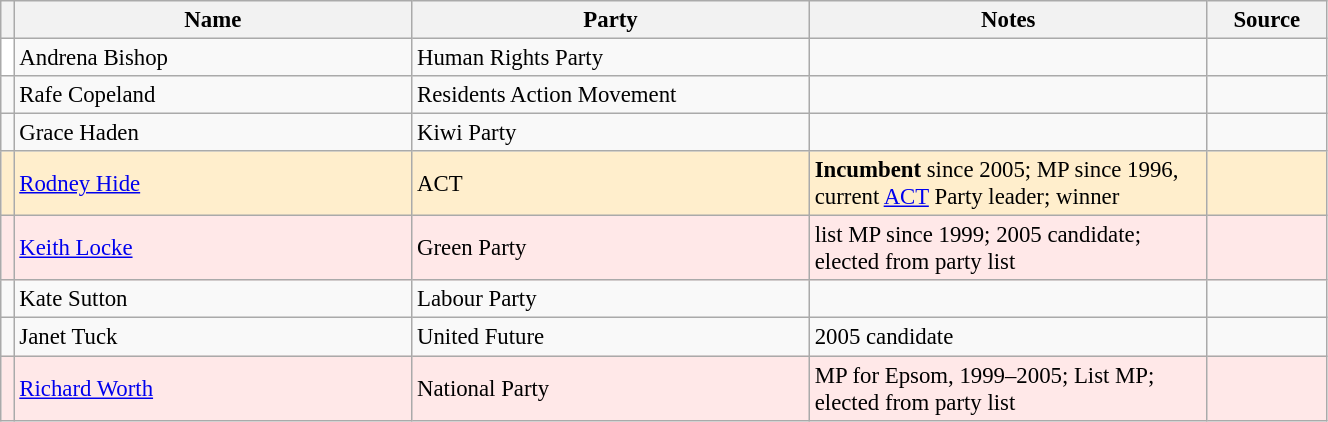<table class="wikitable" width="70%" style="font-size:95%;">
<tr>
<th width=1%></th>
<th width=30%>Name</th>
<th width=30%>Party</th>
<th width=30%>Notes</th>
<th width=9%>Source</th>
</tr>
<tr -->
<td bgcolor=white></td>
<td>Andrena Bishop</td>
<td>Human Rights Party</td>
<td></td>
<td></td>
</tr>
<tr -->
<td bgcolor=></td>
<td>Rafe Copeland</td>
<td>Residents Action Movement</td>
<td></td>
<td></td>
</tr>
<tr -->
<td bgcolor=></td>
<td>Grace Haden</td>
<td>Kiwi Party</td>
<td></td>
<td></td>
</tr>
<tr ---- bgcolor=#FFEECC>
<td bgcolor=></td>
<td><a href='#'>Rodney Hide</a></td>
<td>ACT</td>
<td><strong>Incumbent</strong> since 2005; MP since 1996, current <a href='#'>ACT</a> Party leader; winner</td>
<td></td>
</tr>
<tr ---- bgcolor=#FFE8E8>
<td bgcolor=></td>
<td><a href='#'>Keith Locke</a></td>
<td>Green Party</td>
<td>list MP since 1999; 2005 candidate; elected from party list</td>
<td></td>
</tr>
<tr -->
<td bgcolor=></td>
<td>Kate Sutton</td>
<td>Labour Party</td>
<td></td>
<td></td>
</tr>
<tr -->
<td bgcolor=></td>
<td>Janet Tuck</td>
<td>United Future</td>
<td>2005 candidate</td>
<td></td>
</tr>
<tr ---- bgcolor=#FFE8E8>
<td bgcolor=></td>
<td><a href='#'>Richard Worth</a></td>
<td>National Party</td>
<td>MP for Epsom, 1999–2005; List MP; elected from party list</td>
<td></td>
</tr>
</table>
